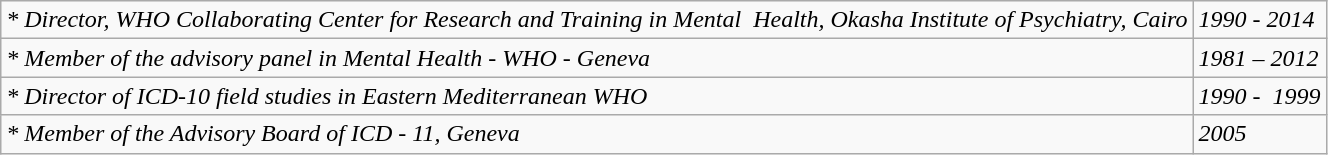<table class="wikitable">
<tr>
<td><em>* Director, WHO Collaborating Center for Research and Training in Mental  Health, Okasha Institute of Psychiatry, Cairo</em></td>
<td><em>1990 - 2014</em></td>
</tr>
<tr>
<td><em>* Member of the advisory panel in Mental Health - WHO - Geneva</em></td>
<td><em>1981 – 2012</em></td>
</tr>
<tr>
<td><em>* Director of ICD-10 field studies in Eastern Mediterranean WHO </em></td>
<td><em>1990 -  1999</em></td>
</tr>
<tr>
<td><em>* Member of the Advisory Board of ICD - 11, Geneva</em></td>
<td><em>2005</em></td>
</tr>
</table>
